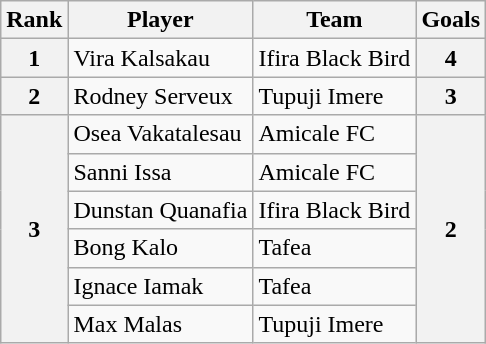<table class="wikitable">
<tr>
<th>Rank</th>
<th>Player</th>
<th>Team</th>
<th>Goals</th>
</tr>
<tr>
<th>1</th>
<td>Vira Kalsakau</td>
<td>Ifira Black Bird</td>
<th>4</th>
</tr>
<tr>
<th>2</th>
<td>Rodney Serveux</td>
<td>Tupuji Imere</td>
<th>3</th>
</tr>
<tr>
<th rowspan=6>3</th>
<td>Osea Vakatalesau</td>
<td>Amicale FC</td>
<th rowspan=6>2</th>
</tr>
<tr>
<td>Sanni Issa</td>
<td>Amicale FC</td>
</tr>
<tr>
<td>Dunstan Quanafia</td>
<td>Ifira Black Bird</td>
</tr>
<tr>
<td>Bong Kalo</td>
<td>Tafea</td>
</tr>
<tr>
<td>Ignace Iamak</td>
<td>Tafea</td>
</tr>
<tr>
<td>Max Malas</td>
<td>Tupuji Imere</td>
</tr>
</table>
